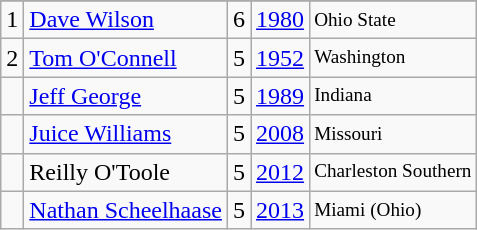<table class="wikitable">
<tr>
</tr>
<tr>
<td>1</td>
<td><a href='#'>Dave Wilson</a></td>
<td>6</td>
<td><a href='#'>1980</a></td>
<td style="font-size:80%;">Ohio State</td>
</tr>
<tr>
<td>2</td>
<td><a href='#'>Tom O'Connell</a></td>
<td>5</td>
<td><a href='#'>1952</a></td>
<td style="font-size:80%;">Washington</td>
</tr>
<tr>
<td></td>
<td><a href='#'>Jeff George</a></td>
<td>5</td>
<td><a href='#'>1989</a></td>
<td style="font-size:80%;">Indiana</td>
</tr>
<tr>
<td></td>
<td><a href='#'>Juice Williams</a></td>
<td>5</td>
<td><a href='#'>2008</a></td>
<td style="font-size:80%;">Missouri</td>
</tr>
<tr>
<td></td>
<td>Reilly O'Toole</td>
<td>5</td>
<td><a href='#'>2012</a></td>
<td style="font-size:80%;">Charleston Southern</td>
</tr>
<tr>
<td></td>
<td><a href='#'>Nathan Scheelhaase</a></td>
<td>5</td>
<td><a href='#'>2013</a></td>
<td style="font-size:80%;">Miami (Ohio)</td>
</tr>
</table>
